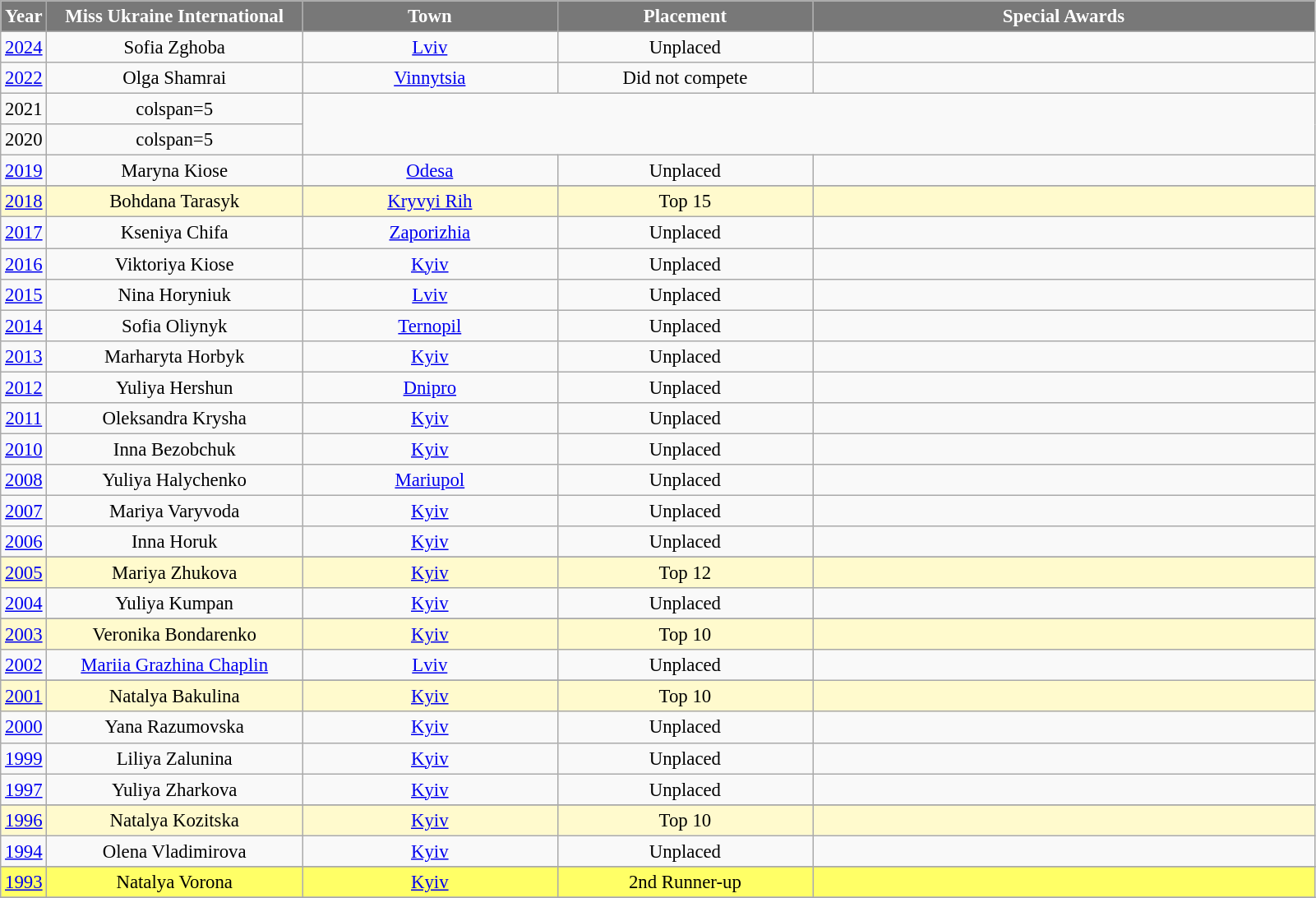<table class="wikitable sortable" style="font-size: 95%; text-align:center">
<tr>
<th width="30" style="background-color:#787878;color:#FFFFFF;">Year</th>
<th width="200" style="background-color:#787878;color:#FFFFFF;">Miss Ukraine International</th>
<th width="200" style="background-color:#787878;color:#FFFFFF;">Town</th>
<th width="200" style="background-color:#787878;color:#FFFFFF;">Placement</th>
<th width="400" style="background-color:#787878;color:#FFFFFF;">Special Awards</th>
</tr>
<tr>
<td><a href='#'>2024</a></td>
<td>Sofia Zghoba</td>
<td><a href='#'>Lviv</a></td>
<td>Unplaced</td>
<td></td>
</tr>
<tr>
<td><a href='#'>2022</a></td>
<td>Olga Shamrai</td>
<td><a href='#'>Vinnytsia</a></td>
<td>Did not compete</td>
<td></td>
</tr>
<tr>
<td>2021</td>
<td>colspan=5 </td>
</tr>
<tr>
<td>2020</td>
<td>colspan=5 </td>
</tr>
<tr>
<td><a href='#'>2019</a></td>
<td>Maryna Kiose</td>
<td><a href='#'>Odesa</a></td>
<td>Unplaced</td>
<td></td>
</tr>
<tr>
</tr>
<tr style="background-color:#FFFACD;">
<td><a href='#'>2018</a></td>
<td>Bohdana Tarasyk</td>
<td><a href='#'>Kryvyi Rih</a></td>
<td>Top 15</td>
<td></td>
</tr>
<tr>
<td><a href='#'>2017</a></td>
<td>Kseniya Chifa</td>
<td><a href='#'>Zaporizhia</a></td>
<td>Unplaced</td>
<td></td>
</tr>
<tr>
<td><a href='#'>2016</a></td>
<td>Viktoriya Kiose</td>
<td><a href='#'>Kyiv</a></td>
<td>Unplaced</td>
<td></td>
</tr>
<tr>
<td><a href='#'>2015</a></td>
<td>Nina Horyniuk</td>
<td><a href='#'>Lviv</a></td>
<td>Unplaced</td>
<td></td>
</tr>
<tr>
<td><a href='#'>2014</a></td>
<td>Sofia Oliynyk</td>
<td><a href='#'>Ternopil</a></td>
<td>Unplaced</td>
<td></td>
</tr>
<tr>
<td><a href='#'>2013</a></td>
<td>Marharyta Horbyk</td>
<td><a href='#'>Kyiv</a></td>
<td>Unplaced</td>
<td></td>
</tr>
<tr>
<td><a href='#'>2012</a></td>
<td>Yuliya Hershun</td>
<td><a href='#'>Dnipro</a></td>
<td>Unplaced</td>
<td></td>
</tr>
<tr>
<td><a href='#'>2011</a></td>
<td>Oleksandra Krysha</td>
<td><a href='#'>Kyiv</a></td>
<td>Unplaced</td>
<td></td>
</tr>
<tr>
<td><a href='#'>2010</a></td>
<td>Inna Bezobchuk</td>
<td><a href='#'>Kyiv</a></td>
<td>Unplaced</td>
<td></td>
</tr>
<tr>
<td><a href='#'>2008</a></td>
<td>Yuliya Halychenko</td>
<td><a href='#'>Mariupol</a></td>
<td>Unplaced</td>
<td></td>
</tr>
<tr>
<td><a href='#'>2007</a></td>
<td>Mariya Varyvoda</td>
<td><a href='#'>Kyiv</a></td>
<td>Unplaced</td>
<td></td>
</tr>
<tr>
<td><a href='#'>2006</a></td>
<td>Inna Horuk</td>
<td><a href='#'>Kyiv</a></td>
<td>Unplaced</td>
<td></td>
</tr>
<tr>
</tr>
<tr style="background-color:#FFFACD;">
<td><a href='#'>2005</a></td>
<td>Mariya Zhukova</td>
<td><a href='#'>Kyiv</a></td>
<td>Top 12</td>
<td></td>
</tr>
<tr>
<td><a href='#'>2004</a></td>
<td>Yuliya Kumpan</td>
<td><a href='#'>Kyiv</a></td>
<td>Unplaced</td>
<td></td>
</tr>
<tr>
</tr>
<tr style="background-color:#FFFACD;">
<td><a href='#'>2003</a></td>
<td>Veronika Bondarenko</td>
<td><a href='#'>Kyiv</a></td>
<td>Top 10</td>
<td></td>
</tr>
<tr>
<td><a href='#'>2002</a></td>
<td><a href='#'>Mariia Grazhina Chaplin</a></td>
<td><a href='#'>Lviv</a></td>
<td>Unplaced</td>
</tr>
<tr>
</tr>
<tr style="background-color:#FFFACD;">
<td><a href='#'>2001</a></td>
<td>Natalya Bakulina</td>
<td><a href='#'>Kyiv</a></td>
<td>Top 10</td>
<td></td>
</tr>
<tr>
<td><a href='#'>2000</a></td>
<td>Yana Razumovska</td>
<td><a href='#'>Kyiv</a></td>
<td>Unplaced</td>
<td></td>
</tr>
<tr>
<td><a href='#'>1999</a></td>
<td>Liliya Zalunina</td>
<td><a href='#'>Kyiv</a></td>
<td>Unplaced</td>
<td></td>
</tr>
<tr>
<td><a href='#'>1997</a></td>
<td>Yuliya Zharkova</td>
<td><a href='#'>Kyiv</a></td>
<td>Unplaced</td>
<td></td>
</tr>
<tr>
</tr>
<tr style="background-color:#FFFACD;">
<td><a href='#'>1996</a></td>
<td>Natalya Kozitska</td>
<td><a href='#'>Kyiv</a></td>
<td>Top 10</td>
<td></td>
</tr>
<tr>
<td><a href='#'>1994</a></td>
<td>Olena Vladimirova</td>
<td><a href='#'>Kyiv</a></td>
<td>Unplaced</td>
<td></td>
</tr>
<tr>
</tr>
<tr style="background-color:#FFFF66;">
<td><a href='#'>1993</a></td>
<td>Natalya Vorona</td>
<td><a href='#'>Kyiv</a></td>
<td>2nd Runner-up</td>
<td></td>
</tr>
<tr>
</tr>
</table>
